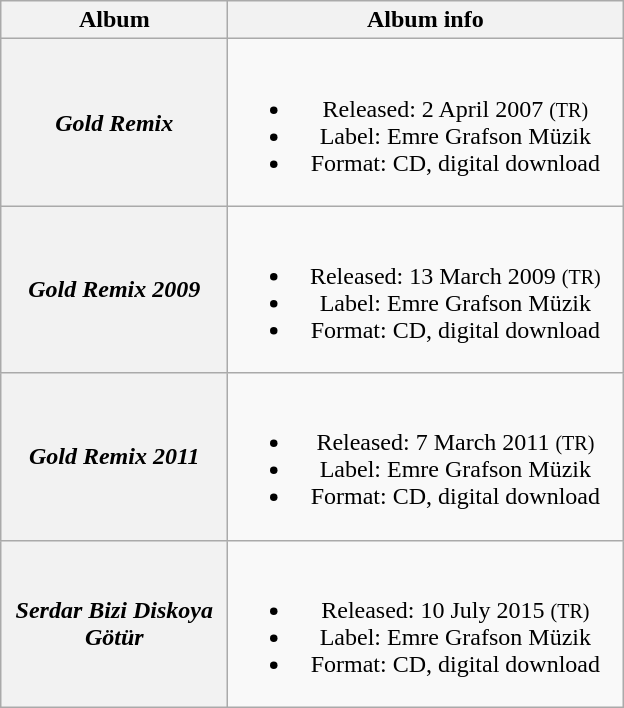<table class="wikitable plainrowheaders" style="text-align:center;" border="1">
<tr>
<th scope="col" style="width:9em;">Album</th>
<th scope="col" style="width:16em;">Album info</th>
</tr>
<tr>
<th scope="row"><em>Gold Remix</em></th>
<td><br><ul><li>Released: 2 April 2007 <small>(TR)</small></li><li>Label: Emre Grafson Müzik</li><li>Format: CD, digital download</li></ul></td>
</tr>
<tr>
<th scope="row"><em>Gold Remix 2009</em></th>
<td><br><ul><li>Released: 13 March 2009 <small>(TR)</small></li><li>Label: Emre Grafson Müzik</li><li>Format: CD, digital download</li></ul></td>
</tr>
<tr>
<th scope="row"><em>Gold Remix 2011</em></th>
<td><br><ul><li>Released: 7 March 2011 <small>(TR)</small></li><li>Label: Emre Grafson Müzik</li><li>Format: CD, digital download</li></ul></td>
</tr>
<tr>
<th scope="row"><em>Serdar Bizi Diskoya Götür</em></th>
<td><br><ul><li>Released: 10 July 2015 <small>(TR)</small></li><li>Label: Emre Grafson Müzik</li><li>Format: CD, digital download</li></ul></td>
</tr>
</table>
